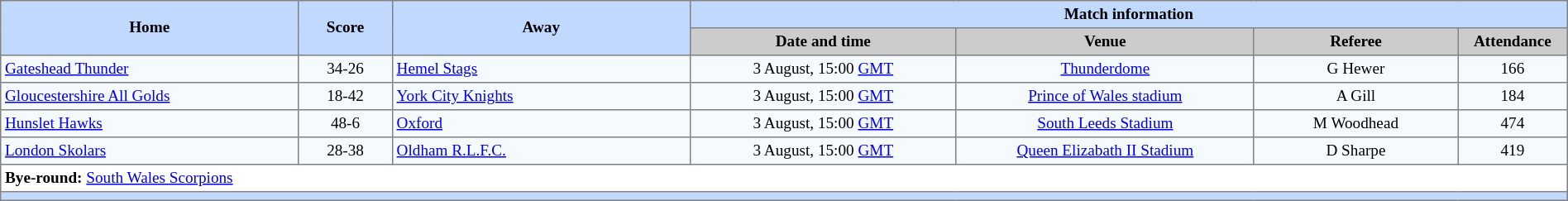<table border=1 style="border-collapse:collapse; font-size:80%; text-align:center;" cellpadding=3 cellspacing=0 width=100%>
<tr bgcolor=#C1D8FF>
<th rowspan=2 width=19%>Home</th>
<th rowspan=2 width=6%>Score</th>
<th rowspan=2 width=19%>Away</th>
<th colspan=6>Match information</th>
</tr>
<tr bgcolor=#CCCCCC>
<th width=17%>Date and time</th>
<th width=19%>Venue</th>
<th width=13%>Referee</th>
<th width=7%>Attendance</th>
</tr>
<tr bgcolor=#F5FAFF>
<td align=left> <a href='#'>Gateshead Thunder</a></td>
<td>34-26</td>
<td align=left> <a href='#'>Hemel Stags</a></td>
<td>3 August, 15:00 <a href='#'>GMT</a></td>
<td><a href='#'>Thunderdome</a></td>
<td>G Hewer</td>
<td>166</td>
</tr>
<tr bgcolor=#F5FAFF>
<td align=left> <a href='#'>Gloucestershire All Golds</a></td>
<td>18-42</td>
<td align=left> <a href='#'>York City Knights</a></td>
<td>3 August, 15:00 <a href='#'>GMT</a></td>
<td><a href='#'>Prince of Wales stadium</a></td>
<td>A Gill</td>
<td>184</td>
</tr>
<tr bgcolor=#F5FAFF>
<td align=left> <a href='#'>Hunslet Hawks</a></td>
<td>48-6</td>
<td align=left> <a href='#'>Oxford</a></td>
<td>3 August, 15:00 <a href='#'>GMT</a></td>
<td><a href='#'>South Leeds Stadium</a></td>
<td>M Woodhead</td>
<td>474</td>
</tr>
<tr bgcolor=#F5FAFF>
<td align=left> <a href='#'>London Skolars</a></td>
<td>28-38</td>
<td align=left> <a href='#'>Oldham R.L.F.C.</a></td>
<td>3 August, 15:00 <a href='#'>GMT</a></td>
<td><a href='#'>Queen Elizabath II Stadium</a></td>
<td>D Sharpe</td>
<td>419</td>
</tr>
<tr>
<td colspan="7" align="left"><strong>Bye-round:</strong>  <a href='#'>South Wales Scorpions</a></td>
</tr>
<tr bgcolor=#C1D8FF>
<th colspan=12></th>
</tr>
</table>
